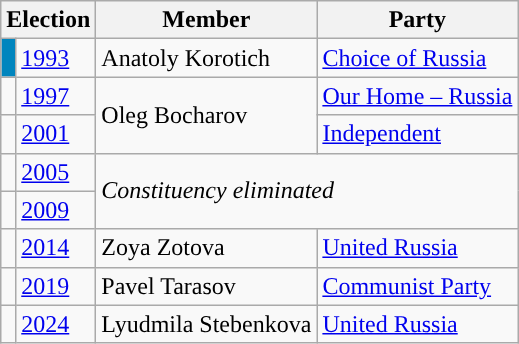<table class="wikitable">
<tr>
<th colspan="2">Election</th>
<th>Member</th>
<th>Party</th>
</tr>
<tr>
<td style="background-color:#0085BE"></td>
<td><a href='#'>1993</a></td>
<td>Anatoly Korotich</td>
<td><a href='#'>Choice of Russia</a></td>
</tr>
<tr>
<td style="background-color:"></td>
<td><a href='#'>1997</a></td>
<td rowspan=2>Oleg Bocharov</td>
<td><a href='#'>Our Home – Russia</a></td>
</tr>
<tr>
<td style="background-color:"></td>
<td><a href='#'>2001</a></td>
<td><a href='#'>Independent</a></td>
</tr>
<tr>
<td style="background-color:"></td>
<td><a href='#'>2005</a></td>
<td colspan=2 rowspan=2><em>Constituency eliminated</em></td>
</tr>
<tr>
<td style="background-color:"></td>
<td><a href='#'>2009</a></td>
</tr>
<tr>
<td style="background-color:"></td>
<td><a href='#'>2014</a></td>
<td>Zoya Zotova</td>
<td><a href='#'>United Russia</a></td>
</tr>
<tr>
<td style="background-color:"></td>
<td><a href='#'>2019</a></td>
<td>Pavel Tarasov</td>
<td><a href='#'>Communist Party</a></td>
</tr>
<tr>
<td style="background-color:"></td>
<td><a href='#'>2024</a></td>
<td>Lyudmila Stebenkova</td>
<td><a href='#'>United Russia</a></td>
</tr>
</table>
